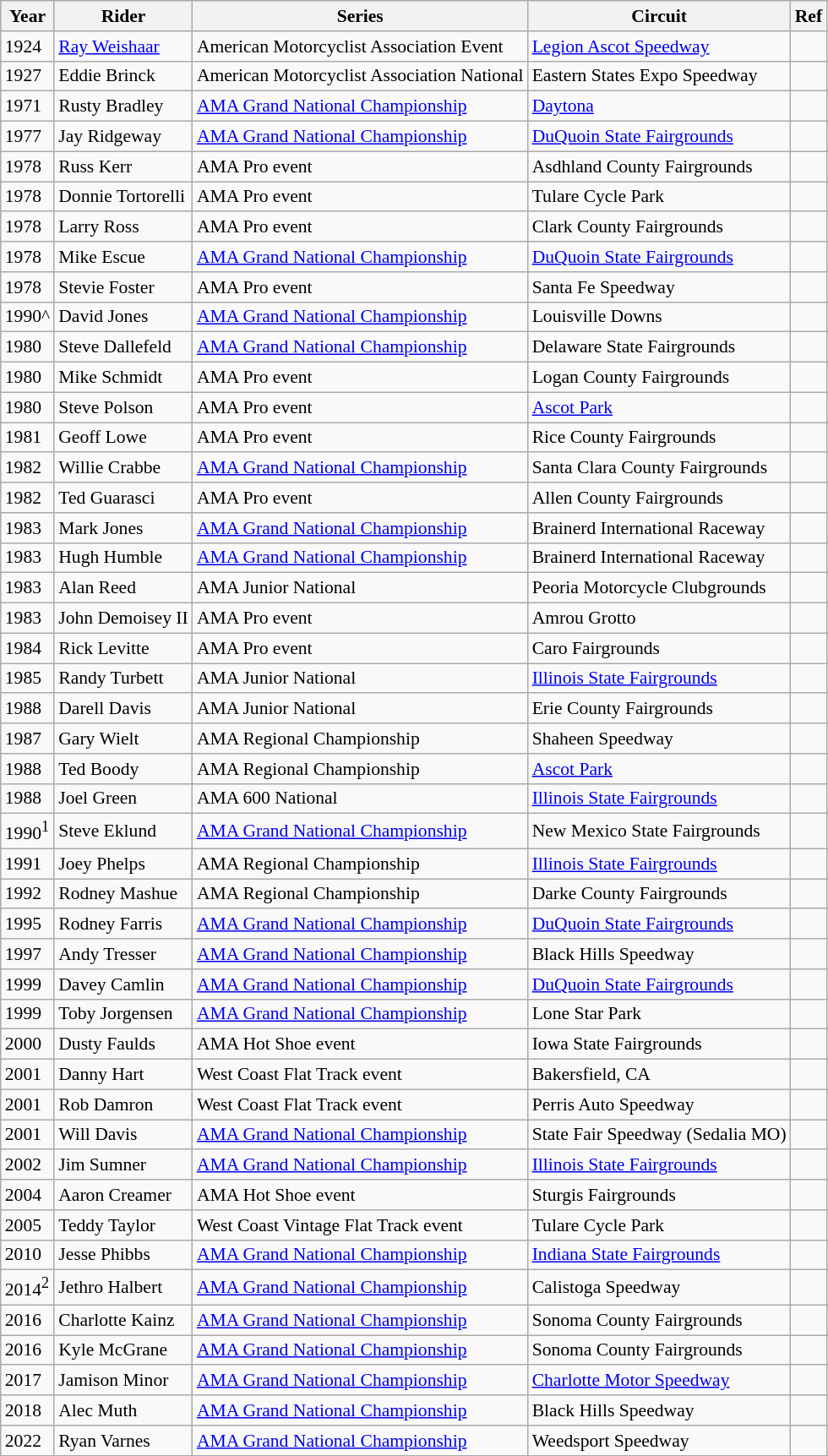<table class="wikitable sortable" border="1" style="font-size: 90%">
<tr>
<th>Year</th>
<th>Rider</th>
<th>Series</th>
<th>Circuit</th>
<th>Ref</th>
</tr>
<tr>
<td>1924</td>
<td> <a href='#'>Ray Weishaar</a></td>
<td>American Motorcyclist Association Event</td>
<td><a href='#'>Legion Ascot Speedway</a></td>
<td></td>
</tr>
<tr>
<td>1927</td>
<td> Eddie Brinck</td>
<td>American Motorcyclist Association National</td>
<td>Eastern States Expo Speedway</td>
<td></td>
</tr>
<tr>
<td>1971</td>
<td> Rusty Bradley</td>
<td><a href='#'>AMA Grand National Championship</a></td>
<td><a href='#'>Daytona</a></td>
<td></td>
</tr>
<tr>
<td>1977</td>
<td> Jay Ridgeway</td>
<td><a href='#'>AMA Grand National Championship</a></td>
<td><a href='#'>DuQuoin State Fairgrounds</a></td>
<td></td>
</tr>
<tr>
<td>1978</td>
<td> Russ Kerr</td>
<td>AMA Pro event</td>
<td>Asdhland County Fairgrounds</td>
<td></td>
</tr>
<tr>
<td>1978</td>
<td> Donnie Tortorelli</td>
<td>AMA Pro event</td>
<td>Tulare Cycle Park</td>
<td></td>
</tr>
<tr>
<td>1978</td>
<td> Larry Ross</td>
<td>AMA Pro event</td>
<td>Clark County Fairgrounds</td>
<td></td>
</tr>
<tr>
<td>1978</td>
<td> Mike Escue</td>
<td><a href='#'>AMA Grand National Championship</a></td>
<td><a href='#'>DuQuoin State Fairgrounds</a></td>
<td></td>
</tr>
<tr>
<td>1978</td>
<td> Stevie Foster</td>
<td>AMA Pro event</td>
<td>Santa Fe Speedway</td>
<td></td>
</tr>
<tr>
<td>1990^</td>
<td> David Jones</td>
<td><a href='#'>AMA Grand National Championship</a></td>
<td>Louisville Downs</td>
<td></td>
</tr>
<tr>
<td>1980</td>
<td> Steve Dallefeld</td>
<td><a href='#'>AMA Grand National Championship</a></td>
<td>Delaware State Fairgrounds</td>
<td></td>
</tr>
<tr>
<td>1980</td>
<td> Mike Schmidt</td>
<td>AMA Pro event</td>
<td>Logan County Fairgrounds</td>
<td></td>
</tr>
<tr>
<td>1980</td>
<td> Steve Polson</td>
<td>AMA Pro event</td>
<td><a href='#'>Ascot Park</a></td>
<td></td>
</tr>
<tr>
<td>1981</td>
<td>Geoff Lowe</td>
<td>AMA Pro event</td>
<td>Rice County Fairgrounds</td>
<td></td>
</tr>
<tr>
<td>1982</td>
<td> Willie Crabbe</td>
<td><a href='#'>AMA Grand National Championship</a></td>
<td>Santa Clara County Fairgrounds</td>
<td></td>
</tr>
<tr>
<td>1982</td>
<td> Ted Guarasci</td>
<td>AMA Pro event</td>
<td>Allen County Fairgrounds</td>
<td></td>
</tr>
<tr>
<td>1983</td>
<td> Mark Jones</td>
<td><a href='#'>AMA Grand National Championship</a></td>
<td>Brainerd International Raceway</td>
<td></td>
</tr>
<tr>
<td>1983</td>
<td> Hugh Humble</td>
<td><a href='#'>AMA Grand National Championship</a></td>
<td>Brainerd International Raceway</td>
<td></td>
</tr>
<tr>
<td>1983</td>
<td> Alan Reed</td>
<td>AMA Junior National</td>
<td>Peoria Motorcycle Clubgrounds</td>
<td></td>
</tr>
<tr>
<td>1983</td>
<td> John Demoisey II</td>
<td>AMA Pro event</td>
<td>Amrou Grotto</td>
<td></td>
</tr>
<tr>
<td>1984</td>
<td> Rick Levitte</td>
<td>AMA Pro event</td>
<td>Caro Fairgrounds</td>
<td></td>
</tr>
<tr>
<td>1985</td>
<td> Randy Turbett</td>
<td>AMA Junior National</td>
<td><a href='#'>Illinois State Fairgrounds</a></td>
<td></td>
</tr>
<tr>
<td>1988</td>
<td> Darell Davis</td>
<td>AMA Junior National</td>
<td>Erie County Fairgrounds</td>
<td></td>
</tr>
<tr>
<td>1987</td>
<td> Gary Wielt</td>
<td>AMA Regional Championship</td>
<td>Shaheen Speedway</td>
<td></td>
</tr>
<tr>
<td>1988</td>
<td> Ted Boody</td>
<td>AMA Regional Championship</td>
<td><a href='#'>Ascot Park</a></td>
<td></td>
</tr>
<tr>
<td>1988</td>
<td> Joel Green</td>
<td>AMA 600 National</td>
<td><a href='#'>Illinois State Fairgrounds</a></td>
<td></td>
</tr>
<tr>
<td>1990<sup>1</sup></td>
<td> Steve Eklund</td>
<td><a href='#'>AMA Grand National Championship</a></td>
<td>New Mexico State Fairgrounds</td>
<td></td>
</tr>
<tr>
<td>1991</td>
<td> Joey Phelps</td>
<td>AMA Regional Championship</td>
<td><a href='#'>Illinois State Fairgrounds</a></td>
<td></td>
</tr>
<tr>
<td>1992</td>
<td> Rodney Mashue</td>
<td>AMA Regional Championship</td>
<td>Darke County Fairgrounds</td>
<td></td>
</tr>
<tr>
<td>1995</td>
<td> Rodney Farris</td>
<td><a href='#'>AMA Grand National Championship</a></td>
<td><a href='#'>DuQuoin State Fairgrounds</a></td>
<td></td>
</tr>
<tr>
<td>1997</td>
<td> Andy Tresser</td>
<td><a href='#'>AMA Grand National Championship</a></td>
<td>Black Hills Speedway</td>
<td></td>
</tr>
<tr>
<td>1999</td>
<td> Davey Camlin</td>
<td><a href='#'>AMA Grand National Championship</a></td>
<td><a href='#'>DuQuoin State Fairgrounds</a></td>
<td></td>
</tr>
<tr>
<td>1999</td>
<td> Toby Jorgensen</td>
<td><a href='#'>AMA Grand National Championship</a></td>
<td>Lone Star Park</td>
<td></td>
</tr>
<tr>
<td>2000</td>
<td> Dusty Faulds</td>
<td>AMA Hot Shoe event</td>
<td>Iowa State Fairgrounds</td>
<td></td>
</tr>
<tr>
<td>2001</td>
<td> Danny Hart</td>
<td>West Coast Flat Track event</td>
<td>Bakersfield, CA</td>
<td></td>
</tr>
<tr>
<td>2001</td>
<td> Rob Damron</td>
<td>West Coast Flat Track event</td>
<td>Perris Auto Speedway</td>
<td></td>
</tr>
<tr>
<td>2001</td>
<td> Will Davis</td>
<td><a href='#'>AMA Grand National Championship</a></td>
<td>State Fair Speedway (Sedalia MO)</td>
<td></td>
</tr>
<tr>
<td>2002</td>
<td> Jim Sumner</td>
<td><a href='#'>AMA Grand National Championship</a></td>
<td><a href='#'>Illinois State Fairgrounds</a></td>
<td></td>
</tr>
<tr>
<td>2004</td>
<td> Aaron Creamer</td>
<td>AMA Hot Shoe event</td>
<td>Sturgis Fairgrounds</td>
<td></td>
</tr>
<tr>
<td>2005</td>
<td> Teddy Taylor</td>
<td>West Coast Vintage Flat Track event</td>
<td>Tulare Cycle Park</td>
<td></td>
</tr>
<tr>
<td>2010</td>
<td> Jesse Phibbs</td>
<td><a href='#'>AMA Grand National Championship</a></td>
<td><a href='#'>Indiana State Fairgrounds</a></td>
<td></td>
</tr>
<tr>
<td>2014<sup>2</sup></td>
<td> Jethro Halbert</td>
<td><a href='#'>AMA Grand National Championship</a></td>
<td>Calistoga Speedway</td>
<td></td>
</tr>
<tr>
<td>2016</td>
<td> Charlotte Kainz</td>
<td><a href='#'>AMA Grand National Championship</a></td>
<td>Sonoma County Fairgrounds</td>
<td></td>
</tr>
<tr>
<td>2016</td>
<td> Kyle McGrane</td>
<td><a href='#'>AMA Grand National Championship</a></td>
<td>Sonoma County Fairgrounds</td>
<td></td>
</tr>
<tr>
<td>2017</td>
<td> Jamison Minor</td>
<td><a href='#'>AMA Grand National Championship</a></td>
<td><a href='#'>Charlotte Motor Speedway</a></td>
<td></td>
</tr>
<tr>
<td>2018</td>
<td> Alec Muth</td>
<td><a href='#'>AMA Grand National Championship</a></td>
<td>Black Hills Speedway</td>
<td></td>
</tr>
<tr>
<td>2022</td>
<td> Ryan Varnes</td>
<td><a href='#'>AMA Grand National Championship</a></td>
<td>Weedsport Speedway</td>
<td></td>
</tr>
<tr>
</tr>
</table>
